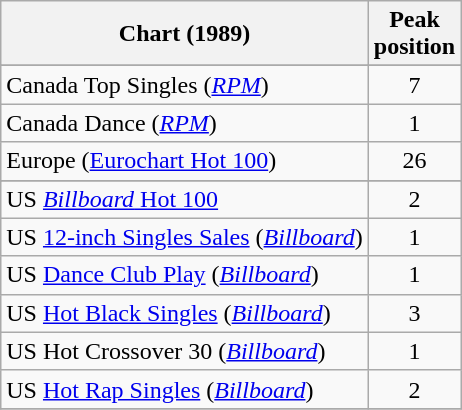<table class="wikitable sortable">
<tr>
<th>Chart (1989)</th>
<th>Peak<br>position</th>
</tr>
<tr>
</tr>
<tr>
</tr>
<tr>
<td>Canada Top Singles (<em><a href='#'>RPM</a></em>)</td>
<td style="text-align:center;">7</td>
</tr>
<tr>
<td>Canada Dance (<em><a href='#'>RPM</a></em>)</td>
<td style="text-align:center;">1</td>
</tr>
<tr>
<td>Europe (<a href='#'>Eurochart Hot 100</a>)<br></td>
<td style="text-align:center;">26</td>
</tr>
<tr>
</tr>
<tr>
</tr>
<tr>
</tr>
<tr>
</tr>
<tr>
</tr>
<tr>
</tr>
<tr>
<td>US <a href='#'><em>Billboard</em> Hot 100</a></td>
<td style="text-align:center;">2</td>
</tr>
<tr>
<td>US <a href='#'>12-inch Singles Sales</a> (<em><a href='#'>Billboard</a></em>)</td>
<td style="text-align:center;">1</td>
</tr>
<tr>
<td>US <a href='#'>Dance Club Play</a> (<em><a href='#'>Billboard</a></em>)</td>
<td style="text-align:center;">1</td>
</tr>
<tr>
<td>US <a href='#'>Hot Black Singles</a> (<em><a href='#'>Billboard</a></em>)</td>
<td style="text-align:center;">3</td>
</tr>
<tr>
<td>US Hot Crossover 30 (<em><a href='#'>Billboard</a></em>)</td>
<td style="text-align:center;">1</td>
</tr>
<tr>
<td>US <a href='#'>Hot Rap Singles</a> (<em><a href='#'>Billboard</a></em>)</td>
<td style="text-align:center;">2</td>
</tr>
<tr>
</tr>
</table>
